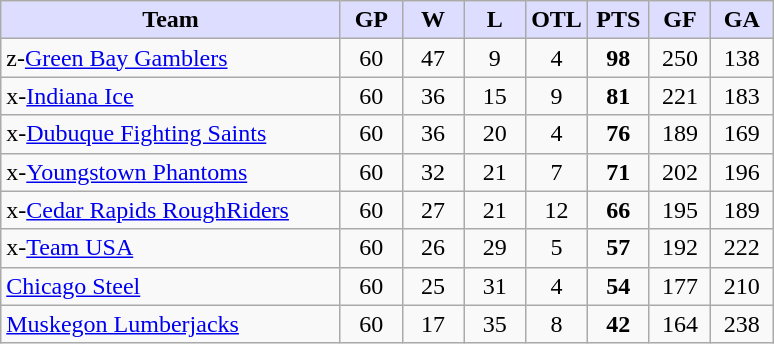<table class="wikitable" style="text-align:center">
<tr>
<th style="background:#ddf; width:44%;">Team</th>
<th style="background:#ddf; width:8%;">GP</th>
<th style="background:#ddf; width:8%;">W</th>
<th style="background:#ddf; width:8%;">L</th>
<th style="background:#ddf; width:8%;">OTL</th>
<th style="background:#ddf; width:8%;">PTS</th>
<th style="background:#ddf; width:8%;">GF</th>
<th style="background:#ddf; width:8%;">GA</th>
</tr>
<tr>
<td align=left>z-<a href='#'>Green Bay Gamblers</a></td>
<td>60</td>
<td>47</td>
<td>9</td>
<td>4</td>
<td><strong>98</strong></td>
<td>250</td>
<td>138</td>
</tr>
<tr>
<td align=left>x-<a href='#'>Indiana Ice</a></td>
<td>60</td>
<td>36</td>
<td>15</td>
<td>9</td>
<td><strong>81</strong></td>
<td>221</td>
<td>183</td>
</tr>
<tr>
<td align=left>x-<a href='#'>Dubuque Fighting Saints</a></td>
<td>60</td>
<td>36</td>
<td>20</td>
<td>4</td>
<td><strong>76</strong></td>
<td>189</td>
<td>169</td>
</tr>
<tr>
<td align=left>x-<a href='#'>Youngstown Phantoms</a></td>
<td>60</td>
<td>32</td>
<td>21</td>
<td>7</td>
<td><strong>71</strong></td>
<td>202</td>
<td>196</td>
</tr>
<tr>
<td align=left>x-<a href='#'>Cedar Rapids RoughRiders</a></td>
<td>60</td>
<td>27</td>
<td>21</td>
<td>12</td>
<td><strong>66</strong></td>
<td>195</td>
<td>189</td>
</tr>
<tr>
<td align=left>x-<a href='#'>Team USA</a></td>
<td>60</td>
<td>26</td>
<td>29</td>
<td>5</td>
<td><strong>57</strong></td>
<td>192</td>
<td>222</td>
</tr>
<tr>
<td align=left><a href='#'>Chicago Steel</a></td>
<td>60</td>
<td>25</td>
<td>31</td>
<td>4</td>
<td><strong>54</strong></td>
<td>177</td>
<td>210</td>
</tr>
<tr>
<td align=left><a href='#'>Muskegon Lumberjacks</a></td>
<td>60</td>
<td>17</td>
<td>35</td>
<td>8</td>
<td><strong>42</strong></td>
<td>164</td>
<td>238</td>
</tr>
</table>
